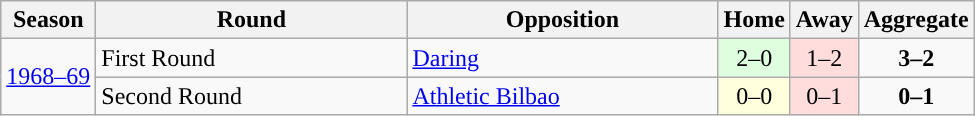<table class="wikitable">
<tr>
<th>Season</th>
<th width=200>Round</th>
<th width=200>Opposition</th>
<th>Home</th>
<th>Away</th>
<th>Aggregate</th>
</tr>
<tr>
<td rowspan=2><a href='#'>1968–69</a></td>
<td>First Round</td>
<td align=left> <a href='#'>Daring</a></td>
<td style="text-align:center; background:#dfd;">2–0</td>
<td style="text-align:center; background:#fdd;">1–2</td>
<td style="text-align:center;"><strong>3–2</strong></td>
</tr>
<tr>
<td>Second Round</td>
<td align=left> <a href='#'>Athletic Bilbao</a></td>
<td style="text-align:center; background:#ffd;">0–0</td>
<td style="text-align:center; background:#fdd;">0–1</td>
<td style="text-align:center;"><strong>0–1</strong></td>
</tr>
</table>
